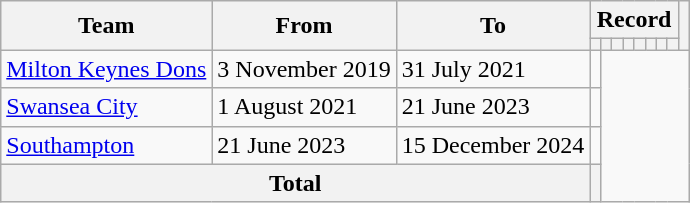<table class="wikitable" style="text-align: center">
<tr>
<th rowspan="2">Team</th>
<th rowspan="2">From</th>
<th rowspan="2">To</th>
<th colspan="8">Record</th>
<th rowspan=2></th>
</tr>
<tr>
<th></th>
<th></th>
<th></th>
<th></th>
<th></th>
<th></th>
<th></th>
<th></th>
</tr>
<tr>
<td align="left"><a href='#'>Milton Keynes Dons</a></td>
<td align=left>3 November 2019</td>
<td align=left>31 July 2021<br></td>
<td></td>
</tr>
<tr>
<td align="left"><a href='#'>Swansea City</a></td>
<td align=left>1 August 2021</td>
<td align=left>21 June 2023<br></td>
<td></td>
</tr>
<tr>
<td align="left"><a href='#'>Southampton</a></td>
<td align=left>21 June 2023</td>
<td align=left>15 December 2024<br></td>
<td></td>
</tr>
<tr>
<th colspan="3">Total<br></th>
<th></th>
</tr>
</table>
